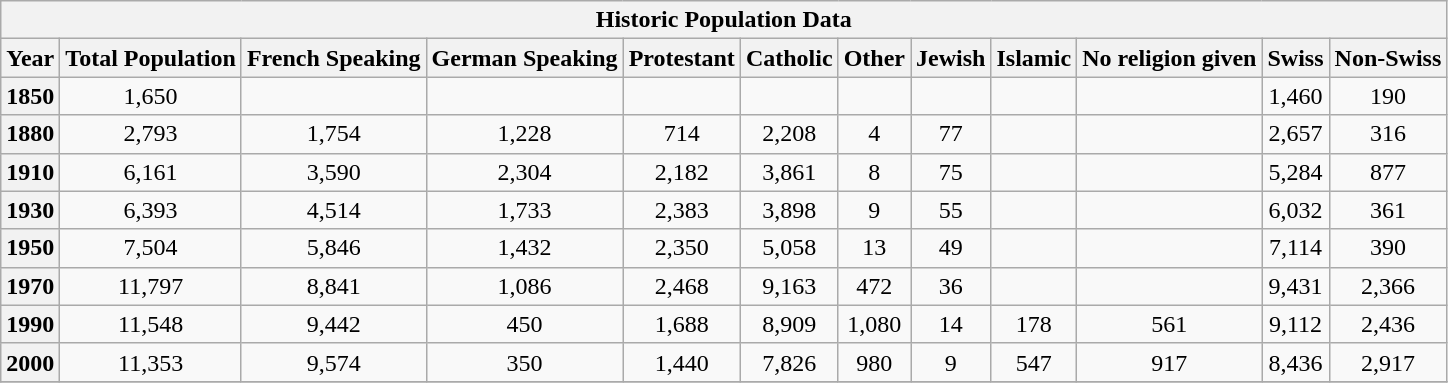<table class="wikitable collapsible collapsed">
<tr>
<th colspan="12">Historic Population Data </th>
</tr>
<tr>
<th>Year</th>
<th>Total Population</th>
<th>French Speaking</th>
<th>German Speaking</th>
<th>Protestant</th>
<th>Catholic</th>
<th>Other</th>
<th>Jewish</th>
<th>Islamic</th>
<th>No religion given</th>
<th>Swiss</th>
<th>Non-Swiss</th>
</tr>
<tr>
<th scope="row">1850</th>
<td align="center">1,650</td>
<td align="center"></td>
<td align="center"></td>
<td align="center"></td>
<td align="center"></td>
<td align="center"></td>
<td align="center"></td>
<td align="center"></td>
<td align="center"></td>
<td align="center">1,460</td>
<td align="center">190</td>
</tr>
<tr>
<th scope="row">1880</th>
<td align="center">2,793</td>
<td align="center">1,754</td>
<td align="center">1,228</td>
<td align="center">714</td>
<td align="center">2,208</td>
<td align="center">4</td>
<td align="center">77</td>
<td align="center"></td>
<td align="center"></td>
<td align="center">2,657</td>
<td align="center">316</td>
</tr>
<tr>
<th scope="row">1910</th>
<td align="center">6,161</td>
<td align="center">3,590</td>
<td align="center">2,304</td>
<td align="center">2,182</td>
<td align="center">3,861</td>
<td align="center">8</td>
<td align="center">75</td>
<td align="center"></td>
<td align="center"></td>
<td align="center">5,284</td>
<td align="center">877</td>
</tr>
<tr>
<th scope="row">1930</th>
<td align="center">6,393</td>
<td align="center">4,514</td>
<td align="center">1,733</td>
<td align="center">2,383</td>
<td align="center">3,898</td>
<td align="center">9</td>
<td align="center">55</td>
<td align="center"></td>
<td align="center"></td>
<td align="center">6,032</td>
<td align="center">361</td>
</tr>
<tr>
<th scope="row">1950</th>
<td align="center">7,504</td>
<td align="center">5,846</td>
<td align="center">1,432</td>
<td align="center">2,350</td>
<td align="center">5,058</td>
<td align="center">13</td>
<td align="center">49</td>
<td align="center"></td>
<td align="center"></td>
<td align="center">7,114</td>
<td align="center">390</td>
</tr>
<tr>
<th scope="row">1970</th>
<td align="center">11,797</td>
<td align="center">8,841</td>
<td align="center">1,086</td>
<td align="center">2,468</td>
<td align="center">9,163</td>
<td align="center">472</td>
<td align="center">36</td>
<td align="center"></td>
<td align="center"></td>
<td align="center">9,431</td>
<td align="center">2,366</td>
</tr>
<tr>
<th scope="row">1990</th>
<td align="center">11,548</td>
<td align="center">9,442</td>
<td align="center">450</td>
<td align="center">1,688</td>
<td align="center">8,909</td>
<td align="center">1,080</td>
<td align="center">14</td>
<td align="center">178</td>
<td align="center">561</td>
<td align="center">9,112</td>
<td align="center">2,436</td>
</tr>
<tr>
<th scope="row">2000</th>
<td align="center">11,353</td>
<td align="center">9,574</td>
<td align="center">350</td>
<td align="center">1,440</td>
<td align="center">7,826</td>
<td align="center">980</td>
<td align="center">9</td>
<td align="center">547</td>
<td align="center">917</td>
<td align="center">8,436</td>
<td align="center">2,917</td>
</tr>
<tr>
</tr>
</table>
